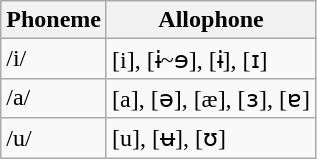<table class="wikitable">
<tr>
<th>Phoneme</th>
<th>Allophone</th>
</tr>
<tr>
<td>/i/</td>
<td>[i], [ɨ~ɘ], [ɨ], [ɪ]</td>
</tr>
<tr>
<td>/a/</td>
<td>[a], [ə], [æ], [ɜ], [ɐ]</td>
</tr>
<tr>
<td>/u/</td>
<td>[u], [ʉ], [ʊ]</td>
</tr>
</table>
